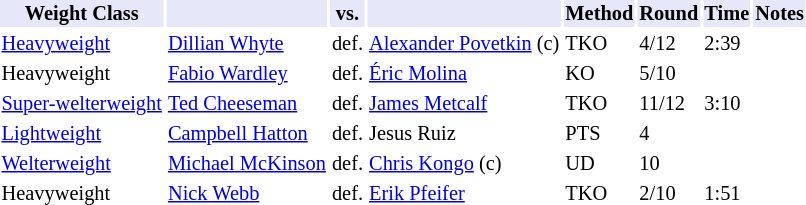<table class="toccolours" style="font-size: 85%;">
<tr>
<th style="background:#e6e8fa; color:#000; text-align:center;">Weight Class</th>
<th style="background:#e6e8fa; color:#000; text-align:center;"></th>
<th style="background:#e6e8fa; color:#000; text-align:center;">vs.</th>
<th style="background:#e6e8fa; color:#000; text-align:center;"></th>
<th style="background:#e6e8fa; color:#000; text-align:center;">Method</th>
<th style="background:#e6e8fa; color:#000; text-align:center;">Round</th>
<th style="background:#e6e8fa; color:#000; text-align:center;">Time</th>
<th style="background:#e6e8fa; color:#000; text-align:center;">Notes</th>
</tr>
<tr>
<td><a href='#'>Heavyweight</a></td>
<td> <a href='#'>Dillian Whyte</a></td>
<td>def.</td>
<td> <a href='#'>Alexander Povetkin</a> (c)</td>
<td>TKO</td>
<td>4/12</td>
<td>2:39</td>
<td></td>
</tr>
<tr>
<td>Heavyweight</td>
<td> <a href='#'>Fabio Wardley</a></td>
<td>def.</td>
<td> <a href='#'>Éric Molina</a></td>
<td>KO</td>
<td>5/10</td>
<td></td>
<td></td>
</tr>
<tr>
<td><a href='#'>Super-welterweight</a></td>
<td> <a href='#'>Ted Cheeseman</a></td>
<td>def.</td>
<td> <a href='#'>James Metcalf</a></td>
<td>TKO</td>
<td>11/12</td>
<td>3:10</td>
<td></td>
</tr>
<tr>
<td><a href='#'>Lightweight</a></td>
<td> <a href='#'>Campbell Hatton</a></td>
<td>def.</td>
<td> Jesus Ruiz</td>
<td>PTS</td>
<td>4</td>
<td></td>
<td></td>
</tr>
<tr>
<td><a href='#'>Welterweight</a></td>
<td> <a href='#'>Michael McKinson</a></td>
<td>def.</td>
<td> <a href='#'>Chris Kongo</a> (c)</td>
<td>UD</td>
<td>10</td>
<td></td>
<td></td>
</tr>
<tr>
<td>Heavyweight</td>
<td> <a href='#'>Nick Webb</a></td>
<td>def.</td>
<td> <a href='#'>Erik Pfeifer</a></td>
<td>TKO</td>
<td>2/10</td>
<td>1:51</td>
<td></td>
</tr>
<tr>
</tr>
</table>
